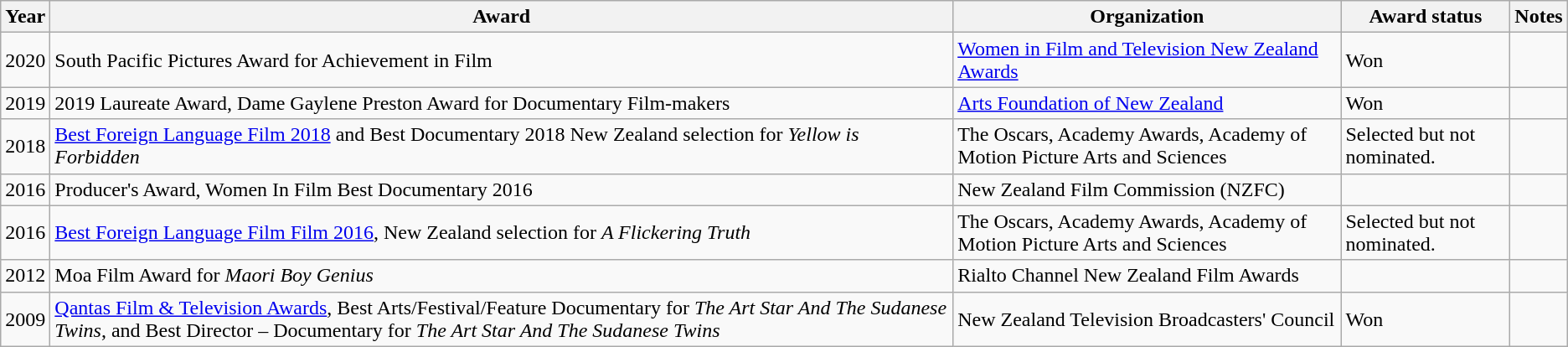<table class="wikitable">
<tr>
<th>Year</th>
<th>Award</th>
<th>Organization</th>
<th>Award status</th>
<th>Notes</th>
</tr>
<tr>
<td>2020</td>
<td>South Pacific Pictures Award for Achievement in Film</td>
<td><a href='#'>Women in Film and Television New Zealand Awards</a></td>
<td>Won</td>
<td></td>
</tr>
<tr>
<td>2019</td>
<td>2019 Laureate Award, Dame Gaylene Preston Award for Documentary Film-makers</td>
<td><a href='#'>Arts Foundation of New Zealand</a></td>
<td>Won</td>
<td></td>
</tr>
<tr>
<td>2018</td>
<td><a href='#'>Best Foreign Language Film 2018</a> and Best Documentary 2018 New Zealand selection for <em>Yellow is Forbidden</em></td>
<td>The Oscars, Academy Awards, Academy of Motion Picture Arts and Sciences</td>
<td>Selected but not nominated.</td>
<td></td>
</tr>
<tr>
<td>2016</td>
<td>Producer's Award, Women In Film Best Documentary 2016</td>
<td>New Zealand Film Commission (NZFC)</td>
<td></td>
<td></td>
</tr>
<tr>
<td>2016</td>
<td><a href='#'>Best Foreign Language Film Film 2016</a>, New Zealand selection for <em>A Flickering Truth</em></td>
<td>The Oscars, Academy Awards, Academy of Motion Picture Arts and Sciences</td>
<td>Selected but not nominated.</td>
<td></td>
</tr>
<tr>
<td>2012</td>
<td>Moa Film Award for <em>Maori Boy Genius</em></td>
<td>Rialto Channel New Zealand Film Awards</td>
<td></td>
<td></td>
</tr>
<tr>
<td>2009</td>
<td><a href='#'>Qantas Film & Television Awards</a>, Best Arts/Festival/Feature Documentary for <em>The Art Star And The Sudanese Twins</em>, and Best Director – Documentary for <em>The Art Star And The Sudanese Twins</em></td>
<td>New Zealand Television Broadcasters' Council</td>
<td>Won</td>
<td></td>
</tr>
</table>
